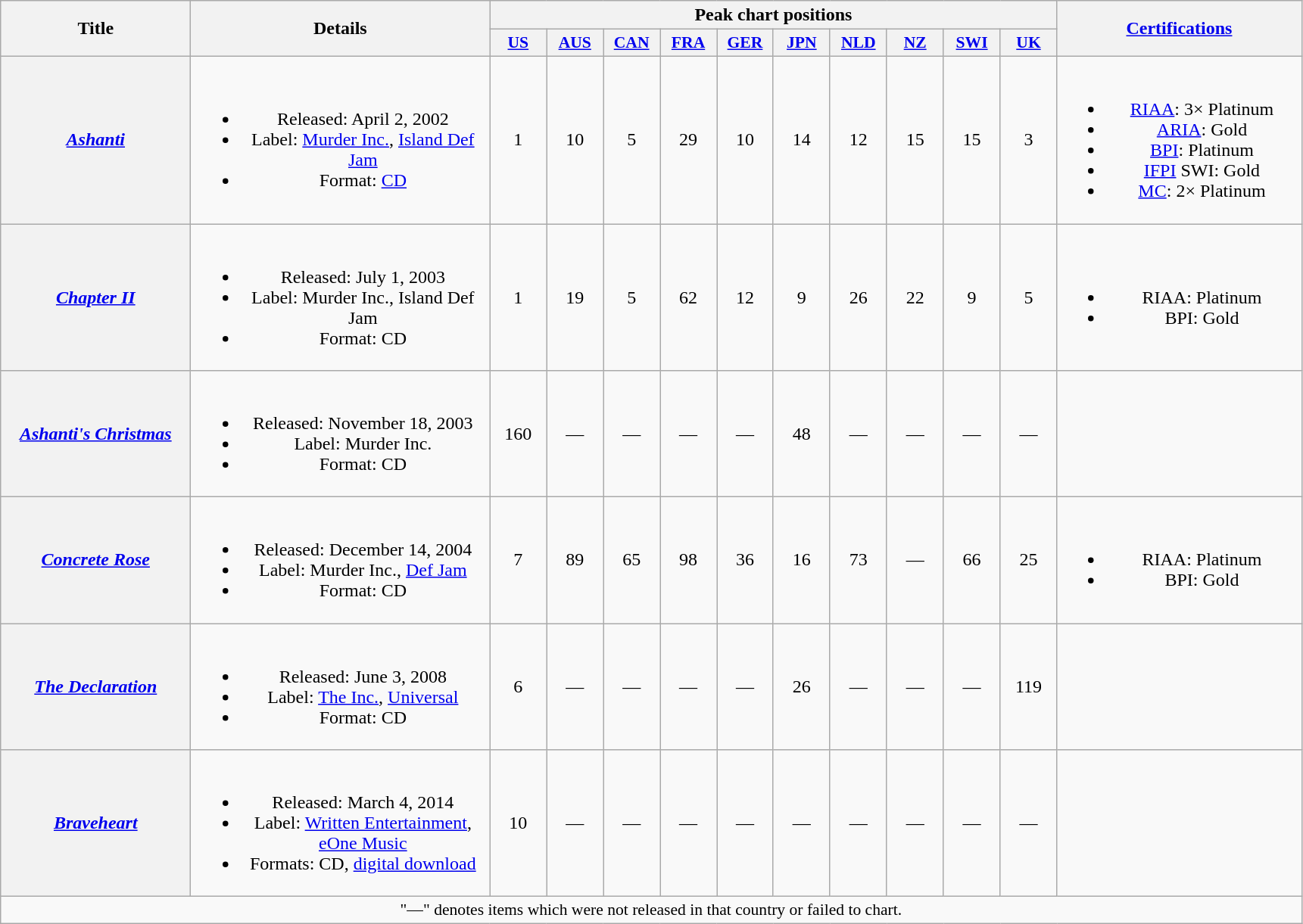<table class="wikitable plainrowheaders" style="text-align:center;" border="1">
<tr>
<th scope="col" rowspan="2" style="width:10em;">Title</th>
<th scope="col" rowspan="2" style="width:16em;">Details</th>
<th scope="col" colspan="10">Peak chart positions</th>
<th scope="col" rowspan="2" style="width:13em;"><a href='#'>Certifications</a></th>
</tr>
<tr>
<th scope="col" style="width:3em;font-size:90%;"><a href='#'>US</a><br></th>
<th scope="col" style="width:3em;font-size:90%;"><a href='#'>AUS</a><br></th>
<th scope="col" style="width:3em;font-size:90%;"><a href='#'>CAN</a><br></th>
<th scope="col" style="width:3em;font-size:90%;"><a href='#'>FRA</a><br></th>
<th scope="col" style="width:3em;font-size:90%;"><a href='#'>GER</a><br></th>
<th scope="col" style="width:3em;font-size:90%;"><a href='#'>JPN</a><br></th>
<th scope="col" style="width:3em;font-size:90%;"><a href='#'>NLD</a><br></th>
<th scope="col" style="width:3em;font-size:90%;"><a href='#'>NZ</a><br></th>
<th scope="col" style="width:3em;font-size:90%;"><a href='#'>SWI</a><br></th>
<th scope="col" style="width:3em;font-size:90%;"><a href='#'>UK</a><br></th>
</tr>
<tr>
<th scope="row"><em><a href='#'>Ashanti</a></em></th>
<td><br><ul><li>Released: April 2, 2002</li><li>Label: <a href='#'>Murder Inc.</a>, <a href='#'>Island Def Jam</a></li><li>Format: <a href='#'>CD</a></li></ul></td>
<td>1</td>
<td>10</td>
<td>5</td>
<td>29</td>
<td>10</td>
<td>14</td>
<td>12</td>
<td>15</td>
<td>15</td>
<td>3</td>
<td><br><ul><li><a href='#'>RIAA</a>: 3× Platinum</li><li><a href='#'>ARIA</a>: Gold</li><li><a href='#'>BPI</a>: Platinum</li><li><a href='#'>IFPI</a> SWI: Gold</li><li><a href='#'>MC</a>: 2× Platinum</li></ul></td>
</tr>
<tr>
<th scope="row"><em><a href='#'>Chapter II</a></em></th>
<td><br><ul><li>Released: July 1, 2003</li><li>Label: Murder Inc., Island Def Jam</li><li>Format: CD</li></ul></td>
<td>1</td>
<td>19</td>
<td>5</td>
<td>62</td>
<td>12</td>
<td>9</td>
<td>26</td>
<td>22</td>
<td>9</td>
<td>5</td>
<td><br><ul><li>RIAA: Platinum</li><li>BPI: Gold</li></ul></td>
</tr>
<tr>
<th scope="row"><em><a href='#'>Ashanti's Christmas</a></em></th>
<td><br><ul><li>Released: November 18, 2003</li><li>Label: Murder Inc.</li><li>Format: CD</li></ul></td>
<td>160</td>
<td>—</td>
<td>—</td>
<td>—</td>
<td>—</td>
<td>48</td>
<td>—</td>
<td>—</td>
<td>—</td>
<td>—</td>
<td></td>
</tr>
<tr>
<th scope="row"><em><a href='#'>Concrete Rose</a></em></th>
<td><br><ul><li>Released: December 14, 2004</li><li>Label: Murder Inc., <a href='#'>Def Jam</a></li><li>Format: CD</li></ul></td>
<td>7</td>
<td>89</td>
<td>65</td>
<td>98</td>
<td>36</td>
<td>16</td>
<td>73</td>
<td>—</td>
<td>66</td>
<td>25</td>
<td><br><ul><li>RIAA: Platinum</li><li>BPI: Gold</li></ul></td>
</tr>
<tr>
<th scope="row"><em><a href='#'>The Declaration</a></em></th>
<td><br><ul><li>Released: June 3, 2008</li><li>Label: <a href='#'>The Inc.</a>, <a href='#'>Universal</a></li><li>Format: CD</li></ul></td>
<td>6</td>
<td>—</td>
<td>—</td>
<td>—</td>
<td>—</td>
<td>26</td>
<td>—</td>
<td>—</td>
<td>—</td>
<td>119</td>
<td></td>
</tr>
<tr>
<th scope="row"><em><a href='#'>Braveheart</a></em></th>
<td><br><ul><li>Released: March 4, 2014</li><li>Label: <a href='#'>Written Entertainment</a>, <a href='#'>eOne Music</a></li><li>Formats: CD, <a href='#'>digital download</a></li></ul></td>
<td>10</td>
<td>—</td>
<td>—</td>
<td>—</td>
<td>—</td>
<td>—</td>
<td>—</td>
<td>—</td>
<td>—</td>
<td>—</td>
<td></td>
</tr>
<tr>
<td colspan="14" style="font-size:90%;">"—" denotes items which were not released in that country or failed to chart.</td>
</tr>
</table>
